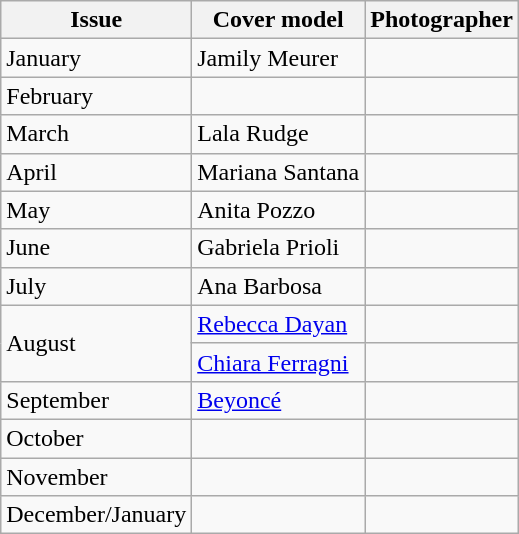<table class="sortable wikitable">
<tr>
<th>Issue</th>
<th>Cover model</th>
<th>Photographer</th>
</tr>
<tr>
<td>January</td>
<td>Jamily Meurer</td>
<td></td>
</tr>
<tr>
<td>February</td>
<td></td>
<td></td>
</tr>
<tr>
<td>March</td>
<td>Lala Rudge</td>
<td></td>
</tr>
<tr>
<td>April</td>
<td>Mariana Santana</td>
<td></td>
</tr>
<tr>
<td>May</td>
<td>Anita Pozzo</td>
<td></td>
</tr>
<tr>
<td>June</td>
<td>Gabriela Prioli</td>
<td></td>
</tr>
<tr>
<td>July</td>
<td>Ana Barbosa</td>
<td></td>
</tr>
<tr>
<td rowspan="2">August</td>
<td><a href='#'>Rebecca Dayan</a></td>
<td></td>
</tr>
<tr>
<td><a href='#'>Chiara Ferragni</a></td>
<td></td>
</tr>
<tr>
<td>September</td>
<td><a href='#'>Beyoncé</a></td>
<td></td>
</tr>
<tr>
<td>October</td>
<td></td>
<td></td>
</tr>
<tr>
<td>November</td>
<td></td>
<td></td>
</tr>
<tr>
<td>December/January</td>
<td></td>
<td></td>
</tr>
</table>
